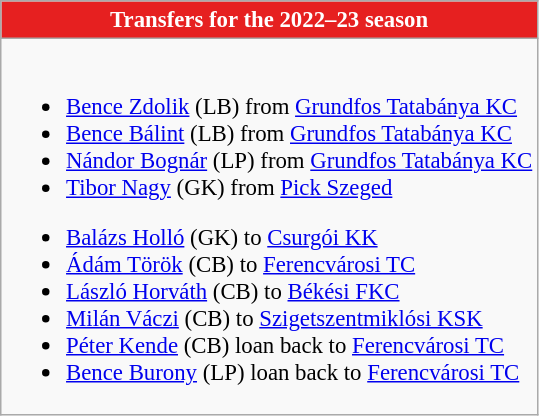<table class="wikitable collapsible collapsed" style="font-size:95%">
<tr>
<th style="color:#FFFFFF; background:#E62020"> <strong>Transfers for the 2022–23 season</strong></th>
</tr>
<tr>
<td><br>
<ul><li> <a href='#'>Bence Zdolik</a> (LB) from  <a href='#'>Grundfos Tatabánya KC</a></li><li> <a href='#'>Bence Bálint</a> (LB) from  <a href='#'>Grundfos Tatabánya KC</a></li><li> <a href='#'>Nándor Bognár</a> (LP) from  <a href='#'>Grundfos Tatabánya KC</a></li><li> <a href='#'>Tibor Nagy</a> (GK) from  <a href='#'>Pick Szeged</a></li></ul><ul><li> <a href='#'>Balázs Holló</a> (GK) to  <a href='#'>Csurgói KK</a></li><li> <a href='#'>Ádám Török</a> (CB) to  <a href='#'>Ferencvárosi TC</a></li><li> <a href='#'>László Horváth</a> (CB) to  <a href='#'>Békési FKC</a></li><li> <a href='#'>Milán Váczi</a> (CB) to  <a href='#'>Szigetszentmiklósi KSK</a></li><li> <a href='#'>Péter Kende</a> (CB) loan back to  <a href='#'>Ferencvárosi TC</a></li><li> <a href='#'>Bence Burony</a> (LP) loan back to  <a href='#'>Ferencvárosi TC</a></li></ul></td>
</tr>
</table>
